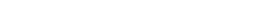<table style="width:22%; text-align:center;">
<tr style="color:white;">
<td style="background:"><strong>14</strong></td>
<td style="background:"><strong>4</strong></td>
<td style="background:"><strong>8</strong></td>
</tr>
</table>
